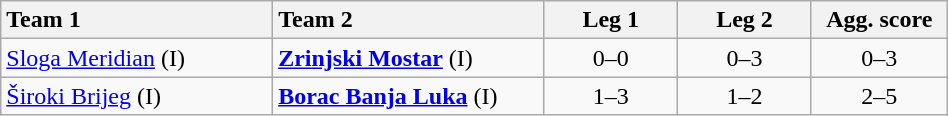<table class="wikitable" style="width:50%">
<tr>
<th style="width:195px; text-align:left">Team 1</th>
<th style="width:195px; text-align:left">Team 2</th>
<th style="width:92px; text-align:center">Leg 1</th>
<th style="width:92px; text-align:center">Leg 2</th>
<th style="width:92px; text-align:center">Agg. score</th>
</tr>
<tr>
<td><a href='#'>Sloga Meridian</a> (I)</td>
<td><strong><a href='#'>Zrinjski Mostar</a></strong> (I)</td>
<td style="text-align:center">0–0</td>
<td style="text-align:center">0–3</td>
<td style="text-align:center">0–3</td>
</tr>
<tr>
<td><a href='#'>Široki Brijeg</a> (I)</td>
<td><strong><a href='#'>Borac Banja Luka</a></strong> (I)</td>
<td style="text-align:center">1–3</td>
<td style="text-align:center">1–2</td>
<td style="text-align:center">2–5</td>
</tr>
</table>
